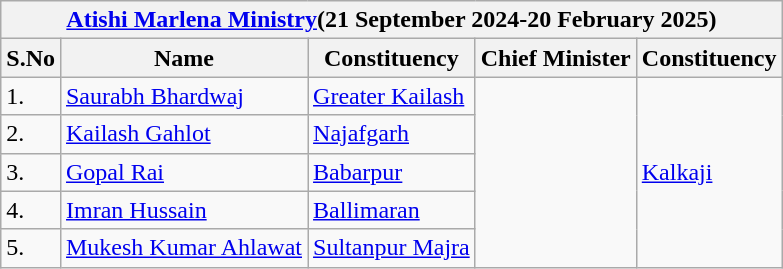<table class="wikitable sortable">
<tr>
<th colspan="5"><a href='#'>Atishi Marlena Ministry</a>(21 September 2024-20 February 2025)</th>
</tr>
<tr>
<th>S.No</th>
<th>Name</th>
<th>Constituency</th>
<th>Chief Minister</th>
<th>Constituency</th>
</tr>
<tr>
<td>1.</td>
<td><a href='#'>Saurabh Bhardwaj</a></td>
<td><a href='#'>Greater Kailash</a></td>
<td rowspan="5"></td>
<td rowspan="5"><a href='#'>Kalkaji</a></td>
</tr>
<tr>
<td>2.</td>
<td><a href='#'>Kailash Gahlot</a></td>
<td><a href='#'>Najafgarh</a></td>
</tr>
<tr>
<td>3.</td>
<td><a href='#'>Gopal Rai</a></td>
<td><a href='#'>Babarpur</a></td>
</tr>
<tr>
<td>4.</td>
<td><a href='#'>Imran Hussain</a></td>
<td><a href='#'>Ballimaran</a></td>
</tr>
<tr>
<td>5.</td>
<td><a href='#'>Mukesh Kumar Ahlawat</a></td>
<td><a href='#'>Sultanpur Majra</a></td>
</tr>
</table>
